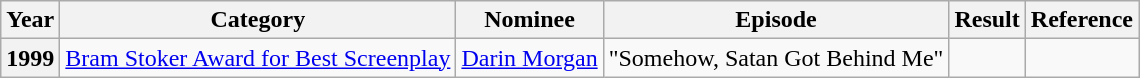<table class="wikitable">
<tr>
<th scope="col">Year</th>
<th scope="col">Category</th>
<th scope="col">Nominee</th>
<th scope="col">Episode</th>
<th scope="col">Result</th>
<th scope="col">Reference</th>
</tr>
<tr>
<th scope="row">1999</th>
<td><a href='#'>Bram Stoker Award for Best Screenplay</a></td>
<td><a href='#'>Darin Morgan</a></td>
<td>"Somehow, Satan Got Behind Me"</td>
<td></td>
<td style="text-align: center"></td>
</tr>
</table>
